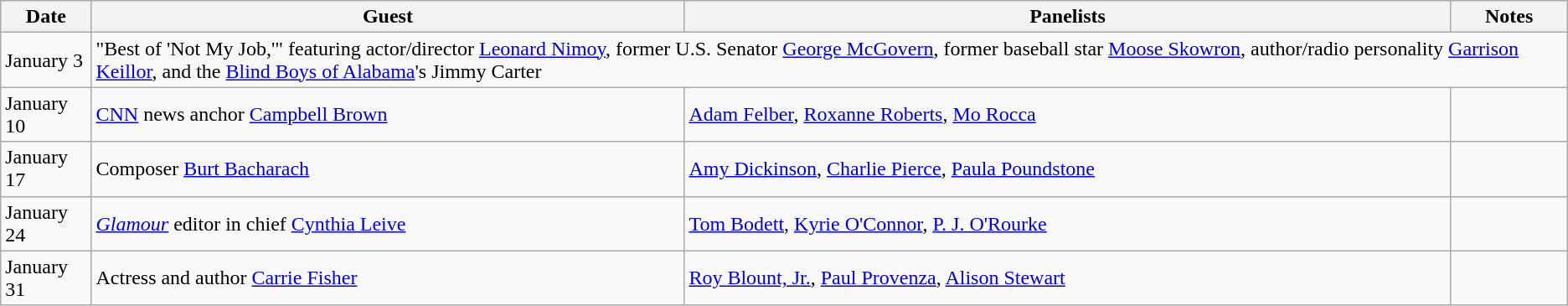<table class="wikitable">
<tr>
<th>Date</th>
<th>Guest</th>
<th>Panelists</th>
<th>Notes</th>
</tr>
<tr>
<td>January 3</td>
<td Colspan=3>"Best of 'Not My Job,'" featuring actor/director <a href='#'>Leonard Nimoy</a>, former U.S. Senator <a href='#'>George McGovern</a>, former baseball star <a href='#'>Moose Skowron</a>, author/radio personality <a href='#'>Garrison Keillor</a>, and the <a href='#'>Blind Boys of Alabama</a>'s Jimmy Carter</td>
</tr>
<tr>
<td>January 10</td>
<td><a href='#'>CNN</a> news anchor <a href='#'>Campbell Brown</a></td>
<td><a href='#'>Adam Felber</a>, <a href='#'>Roxanne Roberts</a>, <a href='#'>Mo Rocca</a></td>
<td></td>
</tr>
<tr>
<td>January 17</td>
<td>Composer <a href='#'>Burt Bacharach</a></td>
<td><a href='#'>Amy Dickinson</a>, <a href='#'>Charlie Pierce</a>, <a href='#'>Paula Poundstone</a></td>
<td></td>
</tr>
<tr>
<td>January 24</td>
<td><em><a href='#'>Glamour</a></em> editor in chief <a href='#'>Cynthia Leive</a></td>
<td><a href='#'>Tom Bodett</a>, <a href='#'>Kyrie O'Connor</a>, <a href='#'>P. J. O'Rourke</a></td>
<td></td>
</tr>
<tr>
<td>January 31</td>
<td>Actress and author <a href='#'>Carrie Fisher</a></td>
<td><a href='#'>Roy Blount, Jr.</a>, <a href='#'>Paul Provenza</a>, <a href='#'>Alison Stewart</a></td>
<td></td>
</tr>
</table>
